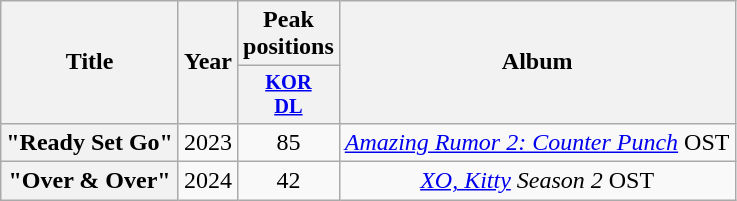<table class="wikitable plainrowheaders" style="text-align:center">
<tr>
<th scope="col" rowspan="2">Title</th>
<th scope="col" rowspan="2">Year</th>
<th scope="col" colspan="1">Peak positions</th>
<th scope="col" rowspan="2">Album</th>
</tr>
<tr>
<th scope="col" style="width:2.5em;font-size:85%"><a href='#'>KOR<br>DL</a><br></th>
</tr>
<tr>
<th scope="row">"Ready Set Go"</th>
<td>2023</td>
<td>85</td>
<td><em><a href='#'>Amazing Rumor 2: Counter Punch</a></em> OST</td>
</tr>
<tr>
<th scope="row">"Over & Over"</th>
<td>2024</td>
<td>42</td>
<td><em><a href='#'>XO, Kitty</a> Season 2</em> OST</td>
</tr>
</table>
